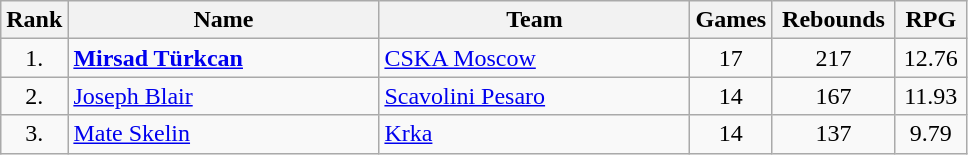<table class="wikitable sortable" style="text-align: center">
<tr>
<th>Rank</th>
<th width=200>Name</th>
<th width=200>Team</th>
<th>Games</th>
<th width=75>Rebounds</th>
<th width=40>RPG</th>
</tr>
<tr>
<td>1.</td>
<td align="left"> <strong><a href='#'>Mirsad Türkcan</a></strong></td>
<td align="left"> <a href='#'>CSKA Moscow</a></td>
<td>17</td>
<td>217</td>
<td>12.76</td>
</tr>
<tr>
<td>2.</td>
<td align="left"> <a href='#'>Joseph Blair</a></td>
<td align="left"> <a href='#'>Scavolini Pesaro</a></td>
<td>14</td>
<td>167</td>
<td>11.93</td>
</tr>
<tr>
<td>3.</td>
<td align="left"> <a href='#'>Mate Skelin</a></td>
<td align="left"> <a href='#'>Krka</a></td>
<td>14</td>
<td>137</td>
<td>9.79</td>
</tr>
</table>
